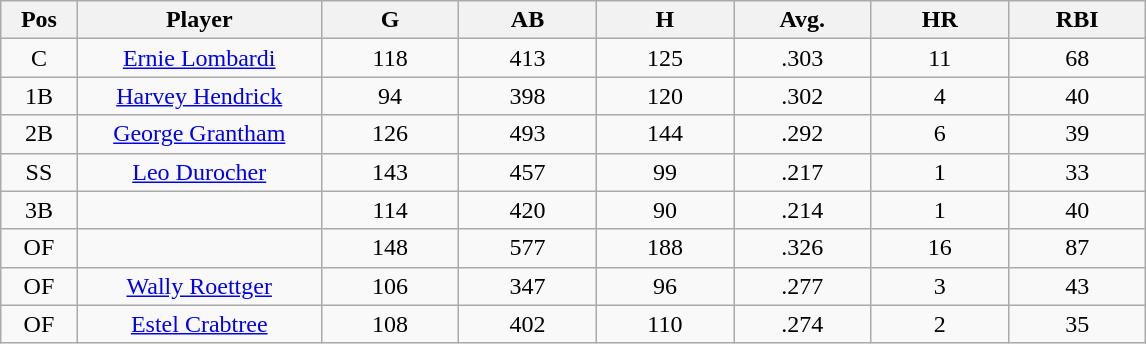<table class="wikitable sortable">
<tr>
<th bgcolor="#DDDDFF" width="5%">Pos</th>
<th bgcolor="#DDDDFF" width="16%">Player</th>
<th bgcolor="#DDDDFF" width="9%">G</th>
<th bgcolor="#DDDDFF" width="9%">AB</th>
<th bgcolor="#DDDDFF" width="9%">H</th>
<th bgcolor="#DDDDFF" width="9%">Avg.</th>
<th bgcolor="#DDDDFF" width="9%">HR</th>
<th bgcolor="#DDDDFF" width="9%">RBI</th>
</tr>
<tr align="center">
<td>C</td>
<td><a href='#'>Ernie Lombardi</a></td>
<td>118</td>
<td>413</td>
<td>125</td>
<td>.303</td>
<td>11</td>
<td>68</td>
</tr>
<tr align=center>
<td>1B</td>
<td><a href='#'>Harvey Hendrick</a></td>
<td>94</td>
<td>398</td>
<td>120</td>
<td>.302</td>
<td>4</td>
<td>40</td>
</tr>
<tr align=center>
<td>2B</td>
<td><a href='#'>George Grantham</a></td>
<td>126</td>
<td>493</td>
<td>144</td>
<td>.292</td>
<td>6</td>
<td>39</td>
</tr>
<tr align=center>
<td>SS</td>
<td><a href='#'>Leo Durocher</a></td>
<td>143</td>
<td>457</td>
<td>99</td>
<td>.217</td>
<td>1</td>
<td>33</td>
</tr>
<tr align=center>
<td>3B</td>
<td></td>
<td>114</td>
<td>420</td>
<td>90</td>
<td>.214</td>
<td>1</td>
<td>40</td>
</tr>
<tr align="center">
<td>OF</td>
<td></td>
<td>148</td>
<td>577</td>
<td>188</td>
<td>.326</td>
<td>16</td>
<td>87</td>
</tr>
<tr align="center">
<td>OF</td>
<td><a href='#'>Wally Roettger</a></td>
<td>106</td>
<td>347</td>
<td>96</td>
<td>.277</td>
<td>3</td>
<td>43</td>
</tr>
<tr align=center>
<td>OF</td>
<td><a href='#'>Estel Crabtree</a></td>
<td>108</td>
<td>402</td>
<td>110</td>
<td>.274</td>
<td>2</td>
<td>35</td>
</tr>
</table>
